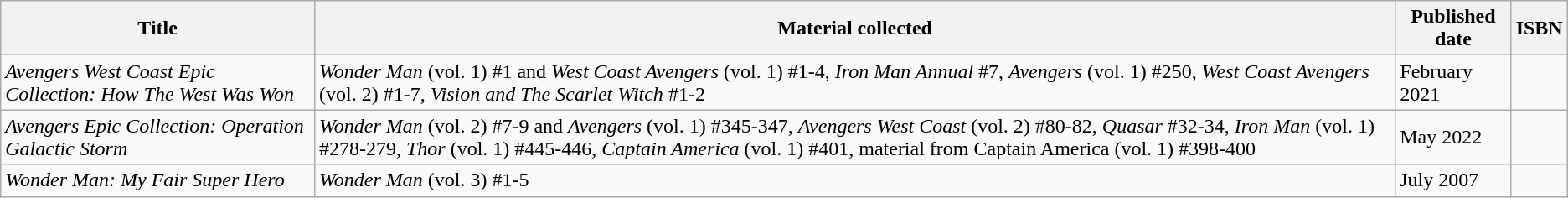<table class="wikitable">
<tr>
<th>Title</th>
<th>Material collected</th>
<th>Published date</th>
<th>ISBN</th>
</tr>
<tr>
<td><em>Avengers West Coast Epic Collection: How The West Was Won</em></td>
<td><em>Wonder Man</em> (vol. 1) #1 and <em>West Coast Avengers</em> (vol. 1) #1-4, <em>Iron Man Annual</em> #7, <em>Avengers</em> (vol. 1) #250, <em>West Coast Avengers</em> (vol. 2) #1-7, <em>Vision and The Scarlet Witch</em> #1-2</td>
<td>February 2021</td>
<td></td>
</tr>
<tr>
<td><em>Avengers Epic Collection: Operation Galactic Storm</em></td>
<td><em>Wonder Man</em> (vol. 2) #7-9 and <em>Avengers</em> (vol. 1) #345-347, <em>Avengers West Coast</em> (vol. 2) #80-82, <em>Quasar</em> #32-34, <em>Iron Man</em> (vol. 1) #278-279, <em>Thor</em> (vol. 1) #445-446, <em>Captain America</em> (vol. 1) #401, material from Captain America (vol. 1) #398-400</td>
<td>May 2022</td>
<td></td>
</tr>
<tr>
<td><em>Wonder Man: My Fair Super Hero</em></td>
<td><em>Wonder Man</em> (vol. 3) #1-5</td>
<td>July 2007</td>
<td></td>
</tr>
</table>
